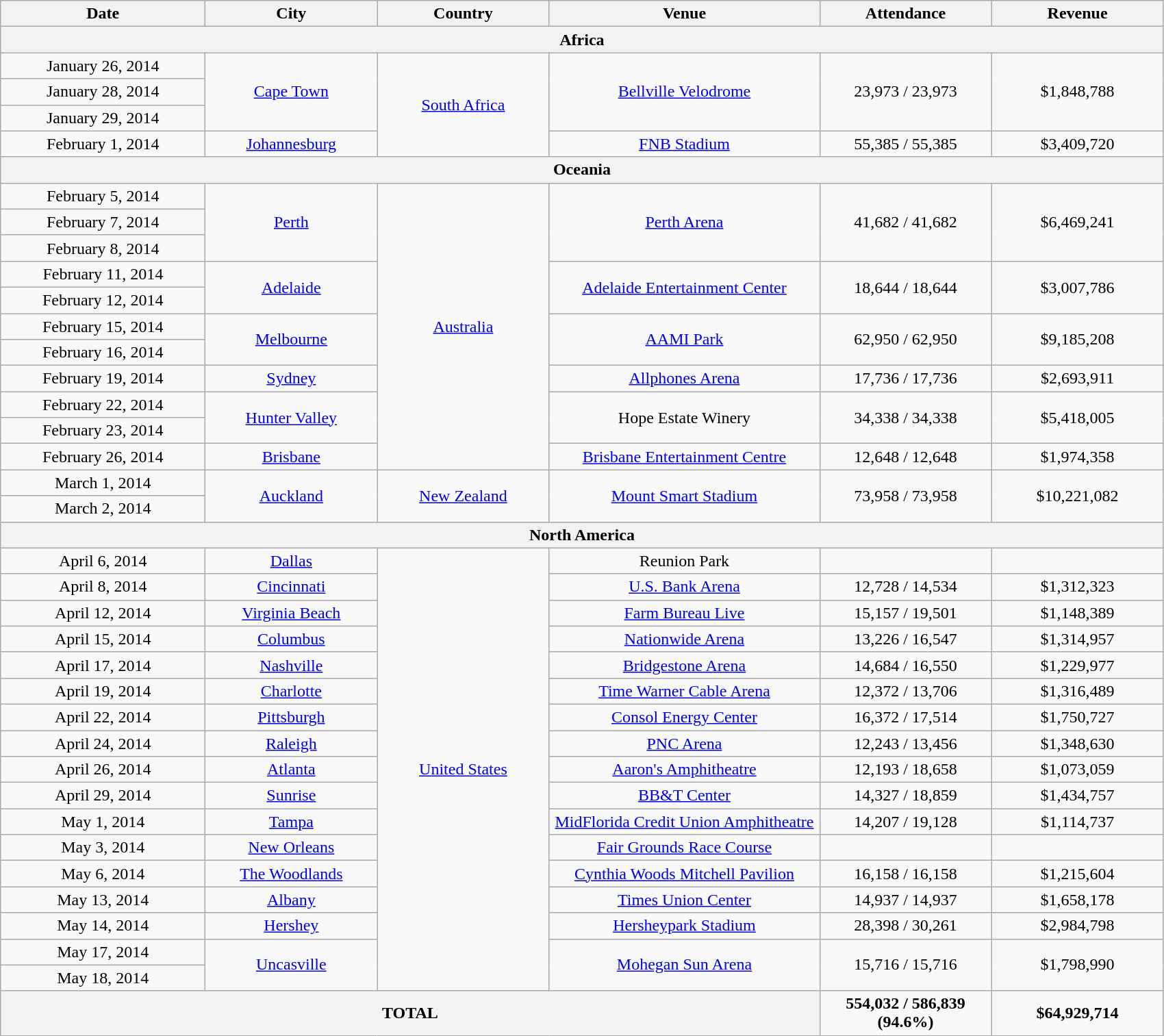<table class="wikitable" style="text-align:center;">
<tr>
<th scope="col" style="width:12em;">Date</th>
<th scope="col" style="width:10em;">City</th>
<th scope="col" style="width:10em;">Country</th>
<th scope="col" style="width:16em;">Venue</th>
<th scope="col" style="width:10em;">Attendance</th>
<th scope="col" style="width:10em;">Revenue</th>
</tr>
<tr>
<th colspan="7">Africa</th>
</tr>
<tr>
<td>January 26, 2014</td>
<td rowspan="3"><a href='#'>Cape Town</a></td>
<td rowspan="4"><a href='#'>South Africa</a></td>
<td rowspan="3"><a href='#'>Bellville Velodrome</a></td>
<td rowspan="3">23,973 / 23,973</td>
<td rowspan="3">$1,848,788</td>
</tr>
<tr>
<td>January 28, 2014</td>
</tr>
<tr>
<td>January 29, 2014</td>
</tr>
<tr>
<td>February 1, 2014</td>
<td><a href='#'>Johannesburg</a></td>
<td><a href='#'>FNB Stadium</a></td>
<td>55,385 / 55,385</td>
<td>$3,409,720</td>
</tr>
<tr>
<th colspan="7">Oceania</th>
</tr>
<tr>
<td>February 5, 2014</td>
<td rowspan="3"><a href='#'>Perth</a></td>
<td rowspan="11"><a href='#'>Australia</a></td>
<td rowspan="3"><a href='#'>Perth Arena</a></td>
<td rowspan="3">41,682 / 41,682</td>
<td rowspan="3">$6,469,241</td>
</tr>
<tr>
<td>February 7, 2014</td>
</tr>
<tr>
<td>February 8, 2014</td>
</tr>
<tr>
<td>February 11, 2014</td>
<td rowspan="2"><a href='#'>Adelaide</a></td>
<td rowspan="2"><a href='#'>Adelaide Entertainment Center</a></td>
<td rowspan="2">18,644 / 18,644</td>
<td rowspan="2">$3,007,786</td>
</tr>
<tr>
<td>February 12, 2014</td>
</tr>
<tr>
<td>February 15, 2014</td>
<td rowspan="2"><a href='#'>Melbourne</a></td>
<td rowspan="2"><a href='#'>AAMI Park</a></td>
<td rowspan="2">62,950 / 62,950</td>
<td rowspan="2">$9,185,208</td>
</tr>
<tr>
<td>February 16, 2014</td>
</tr>
<tr>
<td>February 19, 2014</td>
<td><a href='#'>Sydney</a></td>
<td><a href='#'>Allphones Arena</a></td>
<td>17,736 / 17,736</td>
<td>$2,693,911</td>
</tr>
<tr>
<td>February 22, 2014</td>
<td rowspan="2"><a href='#'>Hunter Valley</a></td>
<td rowspan="2">Hope Estate Winery</td>
<td rowspan="2">34,338 / 34,338</td>
<td rowspan="2">$5,418,005</td>
</tr>
<tr>
<td>February 23, 2014</td>
</tr>
<tr>
<td>February 26, 2014</td>
<td><a href='#'>Brisbane</a></td>
<td><a href='#'>Brisbane Entertainment Centre</a></td>
<td>12,648 / 12,648</td>
<td>$1,974,358</td>
</tr>
<tr>
<td>March 1, 2014</td>
<td rowspan="2"><a href='#'>Auckland</a></td>
<td rowspan="2"><a href='#'>New Zealand</a></td>
<td rowspan="2"><a href='#'>Mount Smart Stadium</a></td>
<td rowspan="2">73,958 / 73,958</td>
<td rowspan="2">$10,221,082</td>
</tr>
<tr>
<td>March 2, 2014</td>
</tr>
<tr>
<th colspan="7">North America</th>
</tr>
<tr>
<td>April 6, 2014</td>
<td><a href='#'>Dallas</a></td>
<td rowspan="17"><a href='#'>United States</a></td>
<td>Reunion Park</td>
<td></td>
<td></td>
</tr>
<tr>
<td>April 8, 2014</td>
<td><a href='#'>Cincinnati</a></td>
<td><a href='#'>U.S. Bank Arena</a></td>
<td>12,728 / 14,534</td>
<td>$1,312,323</td>
</tr>
<tr>
<td>April 12, 2014</td>
<td><a href='#'>Virginia Beach</a></td>
<td><a href='#'>Farm Bureau Live</a></td>
<td>15,157 / 19,501</td>
<td>$1,148,389</td>
</tr>
<tr>
<td>April 15, 2014</td>
<td><a href='#'>Columbus</a></td>
<td><a href='#'>Nationwide Arena</a></td>
<td>13,226 / 16,547</td>
<td>$1,314,957</td>
</tr>
<tr>
<td>April 17, 2014</td>
<td><a href='#'>Nashville</a></td>
<td><a href='#'>Bridgestone Arena</a></td>
<td>14,684 / 16,550</td>
<td>$1,229,977</td>
</tr>
<tr>
<td>April 19, 2014</td>
<td><a href='#'>Charlotte</a></td>
<td><a href='#'>Time Warner Cable Arena</a></td>
<td>12,372 / 13,706</td>
<td>$1,316,489</td>
</tr>
<tr>
<td>April 22, 2014</td>
<td><a href='#'>Pittsburgh</a></td>
<td><a href='#'>Consol Energy Center</a></td>
<td>16,372 / 17,514</td>
<td>$1,750,727</td>
</tr>
<tr>
<td>April 24, 2014</td>
<td><a href='#'>Raleigh</a></td>
<td><a href='#'>PNC Arena</a></td>
<td>12,243 / 13,456</td>
<td>$1,348,630</td>
</tr>
<tr>
<td>April 26, 2014</td>
<td><a href='#'>Atlanta</a></td>
<td><a href='#'>Aaron's Amphitheatre</a></td>
<td>12,193 / 18,658</td>
<td>$1,073,059</td>
</tr>
<tr>
<td>April 29, 2014</td>
<td><a href='#'>Sunrise</a></td>
<td><a href='#'>BB&T Center</a></td>
<td>14,327 / 18,859</td>
<td>$1,434,757</td>
</tr>
<tr>
<td>May 1, 2014</td>
<td><a href='#'>Tampa</a></td>
<td><a href='#'>MidFlorida Credit Union Amphitheatre</a></td>
<td>14,207 / 19,128</td>
<td>$1,114,737</td>
</tr>
<tr>
<td>May 3, 2014</td>
<td><a href='#'>New Orleans</a></td>
<td><a href='#'>Fair Grounds Race Course</a></td>
<td></td>
<td></td>
</tr>
<tr>
<td>May 6, 2014</td>
<td><a href='#'>The Woodlands</a></td>
<td><a href='#'>Cynthia Woods Mitchell Pavilion</a></td>
<td>16,158 / 16,158</td>
<td>$1,215,604</td>
</tr>
<tr>
<td>May 13, 2014</td>
<td><a href='#'>Albany</a></td>
<td><a href='#'>Times Union Center</a></td>
<td>14,937 / 14,937</td>
<td>$1,658,178</td>
</tr>
<tr>
<td>May 14, 2014</td>
<td><a href='#'>Hershey</a></td>
<td><a href='#'>Hersheypark Stadium</a></td>
<td>28,398 / 30,261</td>
<td>$2,984,798</td>
</tr>
<tr>
<td>May 17, 2014</td>
<td rowspan="2"><a href='#'>Uncasville</a></td>
<td rowspan="2"><a href='#'>Mohegan Sun Arena</a></td>
<td rowspan="2">15,716 / 15,716</td>
<td rowspan="2">$1,798,990</td>
</tr>
<tr>
<td>May 18, 2014</td>
</tr>
<tr>
<th colspan="4"><strong>TOTAL</strong></th>
<td><strong> 554,032 / 586,839 (94.6%)</strong></td>
<td><strong> $64,929,714 </strong></td>
</tr>
</table>
